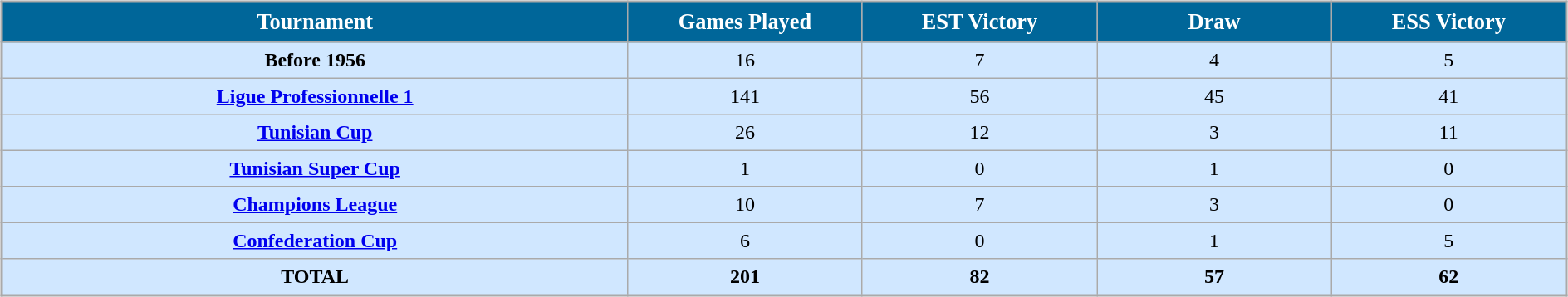<table width=100%>
<tr>
<td width=75%><br><table align=center border=1 cellpadding="5" cellspacing="0" style="background: #f9f9f9; border: 2px #aaa solid; border-collapse: collapse; font-size: 100%; text-align: center; width: 100%;">
<tr align=center bgcolor=#006699 style="color:white; font-size: 110%;">
<th width=40%>Tournament</th>
<th width=15%>Games Played</th>
<th width=15%><span>EST</span> Victory</th>
<th width=15%>Draw</th>
<th width=15%><span>ESS</span> Victory</th>
</tr>
<tr align="center" bgcolor="#D0E7FF">
<td><strong>Before 1956</strong></td>
<td>16</td>
<td>7</td>
<td>4</td>
<td>5</td>
</tr>
<tr align="center" bgcolor="#D0E7FF">
<td><strong><a href='#'>Ligue Professionnelle 1</a></strong></td>
<td>141</td>
<td>56</td>
<td>45</td>
<td>41</td>
</tr>
<tr align="center" bgcolor="#D0E7FF">
<td><strong><a href='#'>Tunisian Cup</a></strong></td>
<td>26</td>
<td>12</td>
<td>3</td>
<td>11</td>
</tr>
<tr align="center" bgcolor="#D0E7FF">
<td><strong><a href='#'>Tunisian Super Cup</a></strong></td>
<td>1</td>
<td>0</td>
<td>1</td>
<td>0</td>
</tr>
<tr align="center" bgcolor="#D0E7FF">
<td><strong><a href='#'>Champions League</a></strong></td>
<td>10</td>
<td>7</td>
<td>3</td>
<td>0</td>
</tr>
<tr align="center" bgcolor="#D0E7FF">
<td><strong><a href='#'>Confederation Cup</a></strong></td>
<td>6</td>
<td>0</td>
<td>1</td>
<td>5</td>
</tr>
<tr align="center" bgcolor="#D0E7FF">
<td><strong>TOTAL</strong></td>
<td><strong>201</strong></td>
<td><strong>82</strong></td>
<td><strong>57</strong></td>
<td><strong>62</strong></td>
</tr>
</table>
</td>
</tr>
</table>
